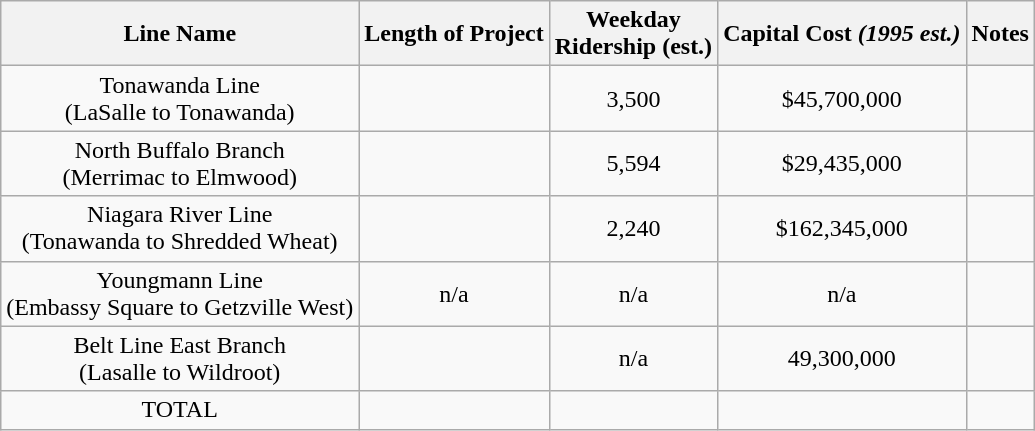<table class="wikitable sortable">
<tr>
<th>Line Name</th>
<th>Length of Project</th>
<th>Weekday<br>Ridership (est.)</th>
<th>Capital Cost <em>(1995 est.)</em></th>
<th>Notes</th>
</tr>
<tr align="center">
<td>Tonawanda Line<br>(LaSalle to Tonawanda)</td>
<td></td>
<td>3,500</td>
<td>$45,700,000</td>
<td></td>
</tr>
<tr align="center">
<td>North Buffalo Branch<br>(Merrimac to Elmwood)</td>
<td></td>
<td>5,594</td>
<td>$29,435,000</td>
<td></td>
</tr>
<tr align="center">
<td>Niagara River Line<br>(Tonawanda to Shredded Wheat)</td>
<td></td>
<td>2,240</td>
<td>$162,345,000</td>
<td></td>
</tr>
<tr align="center">
<td>Youngmann Line<br>(Embassy Square to Getzville West)</td>
<td>n/a</td>
<td>n/a</td>
<td>n/a</td>
<td></td>
</tr>
<tr align="center">
<td>Belt Line East Branch<br>(Lasalle to Wildroot)</td>
<td></td>
<td>n/a</td>
<td>49,300,000</td>
<td></td>
</tr>
<tr align="center">
<td>TOTAL</td>
<td></td>
<td></td>
<td></td>
<td></td>
</tr>
</table>
